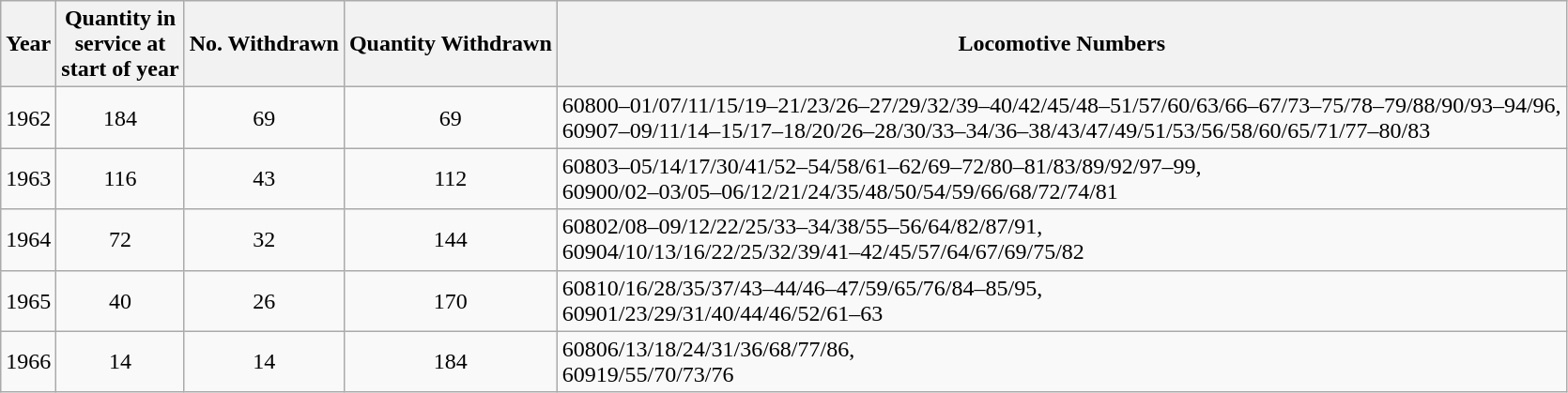<table class="wikitable" style=text-align:center>
<tr>
<th>Year</th>
<th>Quantity in<br>service at<br>start of year</th>
<th>No. Withdrawn</th>
<th>Quantity Withdrawn</th>
<th class="unsortable">Locomotive Numbers</th>
</tr>
<tr>
<td>1962</td>
<td>184</td>
<td>69</td>
<td>69</td>
<td align=left>60800–01/07/11/15/19–21/23/26–27/29/32/39–40/42/45/48–51/57/60/63/66–67/73–75/78–79/88/90/93–94/96,<br>60907–09/11/14–15/17–18/20/26–28/30/33–34/36–38/43/47/49/51/53/56/58/60/65/71/77–80/83</td>
</tr>
<tr>
<td>1963</td>
<td>116</td>
<td>43</td>
<td>112</td>
<td align=left>60803–05/14/17/30/41/52–54/58/61–62/69–72/80–81/83/89/92/97–99,<br>60900/02–03/05–06/12/21/24/35/48/50/54/59/66/68/72/74/81</td>
</tr>
<tr>
<td>1964</td>
<td>72</td>
<td>32</td>
<td>144</td>
<td align=left>60802/08–09/12/22/25/33–34/38/55–56/64/82/87/91,<br>60904/10/13/16/22/25/32/39/41–42/45/57/64/67/69/75/82</td>
</tr>
<tr>
<td>1965</td>
<td>40</td>
<td>26</td>
<td>170</td>
<td align=left>60810/16/28/35/37/43–44/46–47/59/65/76/84–85/95,<br>60901/23/29/31/40/44/46/52/61–63</td>
</tr>
<tr>
<td>1966</td>
<td>14</td>
<td>14</td>
<td>184</td>
<td align=left>60806/13/18/24/31/36/68/77/86,<br>60919/55/70/73/76</td>
</tr>
</table>
